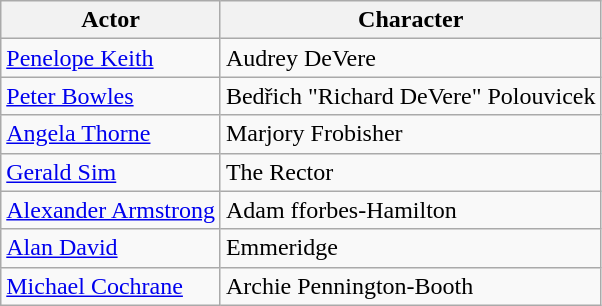<table class="wikitable">
<tr>
<th>Actor</th>
<th>Character</th>
</tr>
<tr>
<td><a href='#'>Penelope Keith</a></td>
<td>Audrey DeVere</td>
</tr>
<tr>
<td><a href='#'>Peter Bowles</a></td>
<td>Bedřich "Richard DeVere" Polouvicek</td>
</tr>
<tr>
<td><a href='#'>Angela Thorne</a></td>
<td>Marjory Frobisher</td>
</tr>
<tr>
<td><a href='#'>Gerald Sim</a></td>
<td>The Rector</td>
</tr>
<tr>
<td><a href='#'>Alexander Armstrong</a></td>
<td>Adam fforbes-Hamilton</td>
</tr>
<tr>
<td><a href='#'>Alan David</a></td>
<td>Emmeridge</td>
</tr>
<tr>
<td><a href='#'>Michael Cochrane</a></td>
<td>Archie Pennington-Booth</td>
</tr>
</table>
